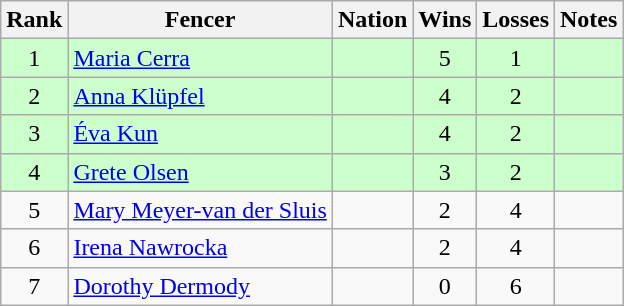<table class="wikitable sortable" style="text-align: center;">
<tr>
<th>Rank</th>
<th>Fencer</th>
<th>Nation</th>
<th>Wins</th>
<th>Losses</th>
<th>Notes</th>
</tr>
<tr style="background:#cfc;">
<td>1</td>
<td align=left><a href='#'>Maria Cerra</a></td>
<td align=left></td>
<td>5</td>
<td>1</td>
<td></td>
</tr>
<tr style="background:#cfc;">
<td>2</td>
<td align=left><a href='#'>Anna Klüpfel</a></td>
<td align=left></td>
<td>4</td>
<td>2</td>
<td></td>
</tr>
<tr style="background:#cfc;">
<td>3</td>
<td align=left><a href='#'>Éva Kun</a></td>
<td align=left></td>
<td>4</td>
<td>2</td>
<td></td>
</tr>
<tr style="background:#cfc;">
<td>4</td>
<td align=left><a href='#'>Grete Olsen</a></td>
<td align=left></td>
<td>3</td>
<td>2</td>
<td></td>
</tr>
<tr>
<td>5</td>
<td align=left><a href='#'>Mary Meyer-van der Sluis</a></td>
<td align=left></td>
<td>2</td>
<td>4</td>
<td></td>
</tr>
<tr>
<td>6</td>
<td align=left><a href='#'>Irena Nawrocka</a></td>
<td align=left></td>
<td>2</td>
<td>4</td>
<td></td>
</tr>
<tr>
<td>7</td>
<td align=left><a href='#'>Dorothy Dermody</a></td>
<td align=left></td>
<td>0</td>
<td>6</td>
<td></td>
</tr>
</table>
